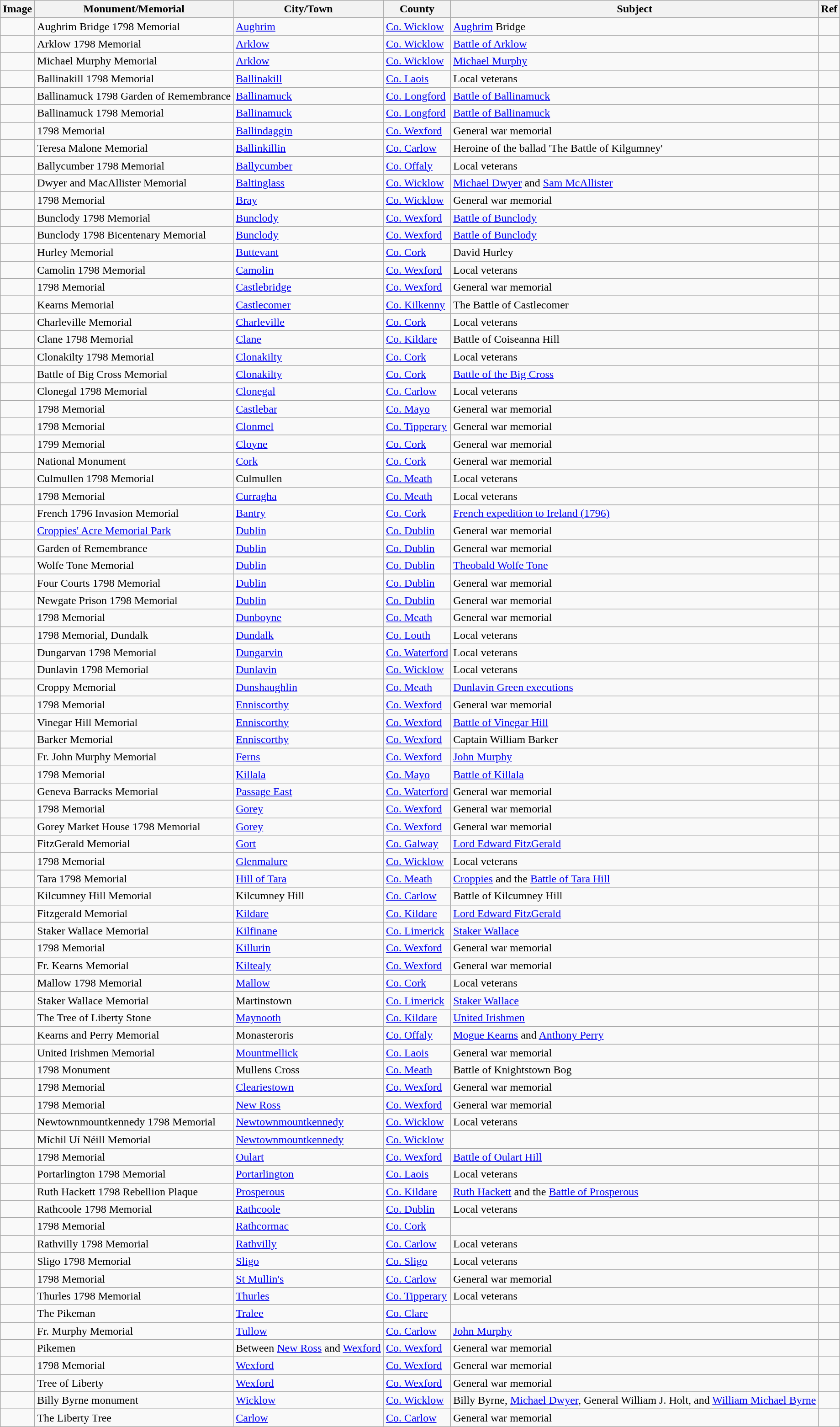<table class="wikitable">
<tr>
<th>Image<br></th>
<th>Monument/Memorial</th>
<th>City/Town</th>
<th>County</th>
<th>Subject</th>
<th>Ref<br></th>
</tr>
<tr>
<td></td>
<td>Aughrim Bridge 1798 Memorial</td>
<td><a href='#'>Aughrim</a></td>
<td><a href='#'>Co. Wicklow</a></td>
<td><a href='#'>Aughrim</a> Bridge</td>
<td></td>
</tr>
<tr>
<td></td>
<td>Arklow 1798 Memorial</td>
<td><a href='#'>Arklow</a></td>
<td><a href='#'>Co. Wicklow</a></td>
<td><a href='#'>Battle of Arklow</a></td>
<td></td>
</tr>
<tr>
<td></td>
<td>Michael Murphy Memorial</td>
<td><a href='#'>Arklow</a></td>
<td><a href='#'>Co. Wicklow</a></td>
<td><a href='#'>Michael Murphy</a></td>
<td></td>
</tr>
<tr>
<td></td>
<td>Ballinakill 1798 Memorial</td>
<td><a href='#'>Ballinakill</a></td>
<td><a href='#'>Co. Laois</a></td>
<td>Local veterans</td>
<td></td>
</tr>
<tr>
<td></td>
<td>Ballinamuck 1798 Garden of Remembrance</td>
<td><a href='#'>Ballinamuck</a></td>
<td><a href='#'>Co. Longford</a></td>
<td><a href='#'>Battle of Ballinamuck</a></td>
<td></td>
</tr>
<tr>
<td></td>
<td>Ballinamuck 1798 Memorial</td>
<td><a href='#'>Ballinamuck</a></td>
<td><a href='#'>Co. Longford</a></td>
<td><a href='#'>Battle of Ballinamuck</a></td>
<td></td>
</tr>
<tr>
<td></td>
<td>1798 Memorial</td>
<td><a href='#'>Ballindaggin</a></td>
<td><a href='#'>Co. Wexford</a></td>
<td>General war memorial</td>
<td></td>
</tr>
<tr>
<td></td>
<td>Teresa Malone Memorial</td>
<td><a href='#'>Ballinkillin</a></td>
<td><a href='#'>Co. Carlow</a></td>
<td>Heroine of the ballad 'The Battle of Kilgumney'</td>
<td></td>
</tr>
<tr>
<td></td>
<td>Ballycumber 1798 Memorial</td>
<td><a href='#'>Ballycumber</a></td>
<td><a href='#'>Co. Offaly</a></td>
<td>Local veterans</td>
<td></td>
</tr>
<tr>
<td></td>
<td>Dwyer and MacAllister Memorial</td>
<td><a href='#'>Baltinglass</a></td>
<td><a href='#'>Co. Wicklow</a></td>
<td><a href='#'>Michael Dwyer</a> and <a href='#'>Sam McAllister</a></td>
<td></td>
</tr>
<tr>
<td></td>
<td>1798 Memorial</td>
<td><a href='#'>Bray</a></td>
<td><a href='#'>Co. Wicklow</a></td>
<td>General war memorial</td>
<td></td>
</tr>
<tr>
<td></td>
<td>Bunclody 1798 Memorial</td>
<td><a href='#'>Bunclody</a></td>
<td><a href='#'>Co. Wexford</a></td>
<td><a href='#'>Battle of Bunclody</a></td>
<td></td>
</tr>
<tr>
<td></td>
<td>Bunclody 1798 Bicentenary Memorial</td>
<td><a href='#'>Bunclody</a></td>
<td><a href='#'>Co. Wexford</a></td>
<td><a href='#'>Battle of Bunclody</a></td>
<td></td>
</tr>
<tr>
<td></td>
<td>Hurley Memorial</td>
<td><a href='#'>Buttevant</a></td>
<td><a href='#'>Co. Cork</a></td>
<td>David Hurley</td>
<td></td>
</tr>
<tr>
<td></td>
<td>Camolin 1798 Memorial</td>
<td><a href='#'>Camolin</a></td>
<td><a href='#'>Co. Wexford</a></td>
<td>Local veterans</td>
<td></td>
</tr>
<tr>
<td></td>
<td>1798 Memorial</td>
<td><a href='#'>Castlebridge</a></td>
<td><a href='#'>Co. Wexford</a></td>
<td>General war memorial</td>
<td></td>
</tr>
<tr>
<td></td>
<td>Kearns Memorial</td>
<td><a href='#'>Castlecomer</a></td>
<td><a href='#'>Co. Kilkenny</a></td>
<td>The Battle of Castlecomer</td>
<td></td>
</tr>
<tr>
<td></td>
<td>Charleville Memorial</td>
<td><a href='#'>Charleville</a></td>
<td><a href='#'>Co. Cork</a></td>
<td>Local veterans</td>
<td></td>
</tr>
<tr>
<td></td>
<td>Clane 1798 Memorial</td>
<td><a href='#'>Clane</a></td>
<td><a href='#'>Co. Kildare</a></td>
<td>Battle of Coiseanna Hill</td>
<td></td>
</tr>
<tr>
<td></td>
<td>Clonakilty 1798 Memorial</td>
<td><a href='#'>Clonakilty</a></td>
<td><a href='#'>Co. Cork</a></td>
<td>Local veterans</td>
<td></td>
</tr>
<tr>
<td></td>
<td>Battle of Big Cross Memorial</td>
<td><a href='#'>Clonakilty</a></td>
<td><a href='#'>Co. Cork</a></td>
<td><a href='#'>Battle of the Big Cross</a></td>
<td></td>
</tr>
<tr>
<td></td>
<td>Clonegal 1798 Memorial</td>
<td><a href='#'>Clonegal</a></td>
<td><a href='#'>Co. Carlow</a></td>
<td>Local veterans</td>
<td></td>
</tr>
<tr>
<td></td>
<td>1798 Memorial</td>
<td><a href='#'>Castlebar</a></td>
<td><a href='#'>Co. Mayo</a></td>
<td>General war memorial</td>
<td></td>
</tr>
<tr>
<td></td>
<td>1798 Memorial</td>
<td><a href='#'>Clonmel</a></td>
<td><a href='#'>Co. Tipperary</a></td>
<td>General war memorial</td>
<td></td>
</tr>
<tr>
<td></td>
<td>1799 Memorial</td>
<td><a href='#'>Cloyne</a></td>
<td><a href='#'>Co. Cork</a></td>
<td>General war memorial</td>
<td></td>
</tr>
<tr>
<td></td>
<td>National Monument</td>
<td><a href='#'>Cork</a></td>
<td><a href='#'>Co. Cork</a></td>
<td>General war memorial</td>
<td></td>
</tr>
<tr>
<td></td>
<td>Culmullen 1798 Memorial</td>
<td>Culmullen</td>
<td><a href='#'>Co. Meath</a></td>
<td>Local veterans</td>
<td></td>
</tr>
<tr>
<td></td>
<td>1798 Memorial</td>
<td><a href='#'>Curragha</a></td>
<td><a href='#'>Co. Meath</a></td>
<td>Local veterans</td>
<td></td>
</tr>
<tr>
<td></td>
<td>French 1796 Invasion Memorial</td>
<td><a href='#'>Bantry</a></td>
<td><a href='#'>Co. Cork</a></td>
<td><a href='#'>French expedition to Ireland (1796)</a></td>
<td></td>
</tr>
<tr>
<td></td>
<td><a href='#'>Croppies' Acre Memorial Park</a></td>
<td><a href='#'>Dublin</a></td>
<td><a href='#'>Co. Dublin</a></td>
<td>General war memorial</td>
<td></td>
</tr>
<tr>
<td></td>
<td>Garden of Remembrance</td>
<td><a href='#'>Dublin</a></td>
<td><a href='#'>Co. Dublin</a></td>
<td>General war memorial</td>
<td></td>
</tr>
<tr>
<td></td>
<td>Wolfe Tone Memorial</td>
<td><a href='#'>Dublin</a></td>
<td><a href='#'>Co. Dublin</a></td>
<td><a href='#'>Theobald Wolfe Tone</a></td>
<td></td>
</tr>
<tr>
<td></td>
<td>Four Courts 1798 Memorial</td>
<td><a href='#'>Dublin</a></td>
<td><a href='#'>Co. Dublin</a></td>
<td>General war memorial</td>
<td></td>
</tr>
<tr>
<td></td>
<td>Newgate Prison 1798 Memorial</td>
<td><a href='#'>Dublin</a></td>
<td><a href='#'>Co. Dublin</a></td>
<td>General war memorial</td>
<td></td>
</tr>
<tr>
<td></td>
<td>1798 Memorial</td>
<td><a href='#'>Dunboyne</a></td>
<td><a href='#'>Co. Meath</a></td>
<td>General war memorial</td>
<td></td>
</tr>
<tr>
<td></td>
<td>1798 Memorial,  Dundalk</td>
<td><a href='#'>Dundalk</a></td>
<td><a href='#'>Co. Louth</a></td>
<td>Local veterans</td>
<td></td>
</tr>
<tr>
<td></td>
<td>Dungarvan 1798 Memorial</td>
<td><a href='#'>Dungarvin</a></td>
<td><a href='#'>Co. Waterford</a></td>
<td>Local veterans</td>
<td></td>
</tr>
<tr>
<td></td>
<td>Dunlavin 1798 Memorial</td>
<td><a href='#'>Dunlavin</a></td>
<td><a href='#'>Co. Wicklow</a></td>
<td>Local veterans</td>
<td></td>
</tr>
<tr>
<td></td>
<td>Croppy Memorial</td>
<td><a href='#'>Dunshaughlin</a></td>
<td><a href='#'>Co. Meath</a></td>
<td><a href='#'>Dunlavin Green executions</a></td>
<td></td>
</tr>
<tr>
<td></td>
<td>1798 Memorial</td>
<td><a href='#'>Enniscorthy</a></td>
<td><a href='#'>Co. Wexford</a></td>
<td>General war memorial</td>
<td></td>
</tr>
<tr>
<td></td>
<td>Vinegar Hill Memorial</td>
<td><a href='#'>Enniscorthy</a></td>
<td><a href='#'>Co. Wexford</a></td>
<td><a href='#'>Battle of Vinegar Hill</a></td>
<td></td>
</tr>
<tr>
<td></td>
<td>Barker Memorial</td>
<td><a href='#'>Enniscorthy</a></td>
<td><a href='#'>Co. Wexford</a></td>
<td>Captain William Barker</td>
<td></td>
</tr>
<tr>
<td></td>
<td>Fr. John Murphy Memorial</td>
<td><a href='#'>Ferns</a></td>
<td><a href='#'>Co. Wexford</a></td>
<td><a href='#'>John Murphy</a></td>
<td></td>
</tr>
<tr>
<td></td>
<td>1798 Memorial</td>
<td><a href='#'>Killala</a></td>
<td><a href='#'>Co. Mayo</a></td>
<td><a href='#'>Battle of Killala</a></td>
<td></td>
</tr>
<tr>
<td></td>
<td>Geneva Barracks Memorial</td>
<td><a href='#'>Passage East</a></td>
<td><a href='#'>Co. Waterford</a></td>
<td>General war memorial</td>
<td></td>
</tr>
<tr>
<td></td>
<td>1798 Memorial</td>
<td><a href='#'>Gorey</a></td>
<td><a href='#'>Co. Wexford</a></td>
<td>General war memorial</td>
<td></td>
</tr>
<tr>
<td></td>
<td>Gorey Market House 1798 Memorial</td>
<td><a href='#'>Gorey</a></td>
<td><a href='#'>Co. Wexford</a></td>
<td>General war memorial</td>
<td></td>
</tr>
<tr>
<td></td>
<td>FitzGerald Memorial</td>
<td><a href='#'>Gort</a></td>
<td><a href='#'>Co. Galway</a></td>
<td><a href='#'>Lord Edward FitzGerald</a></td>
<td></td>
</tr>
<tr>
<td></td>
<td>1798 Memorial</td>
<td><a href='#'>Glenmalure</a></td>
<td><a href='#'>Co. Wicklow</a></td>
<td>Local veterans</td>
<td></td>
</tr>
<tr>
<td></td>
<td>Tara 1798 Memorial</td>
<td><a href='#'>Hill of Tara</a></td>
<td><a href='#'>Co. Meath</a></td>
<td><a href='#'>Croppies</a> and the <a href='#'>Battle of Tara Hill</a></td>
<td></td>
</tr>
<tr>
<td></td>
<td>Kilcumney Hill Memorial</td>
<td>Kilcumney Hill</td>
<td><a href='#'>Co. Carlow</a></td>
<td>Battle of Kilcumney Hill</td>
<td></td>
</tr>
<tr>
<td></td>
<td>Fitzgerald Memorial</td>
<td><a href='#'>Kildare</a></td>
<td><a href='#'>Co. Kildare</a></td>
<td><a href='#'>Lord Edward FitzGerald</a></td>
<td></td>
</tr>
<tr>
<td></td>
<td>Staker Wallace Memorial</td>
<td><a href='#'>Kilfinane</a></td>
<td><a href='#'>Co. Limerick</a></td>
<td><a href='#'>Staker Wallace</a></td>
<td></td>
</tr>
<tr>
<td></td>
<td>1798 Memorial</td>
<td><a href='#'>Killurin</a></td>
<td><a href='#'>Co. Wexford</a></td>
<td>General war memorial</td>
<td></td>
</tr>
<tr>
<td></td>
<td>Fr. Kearns Memorial</td>
<td><a href='#'>Kiltealy</a></td>
<td><a href='#'>Co. Wexford</a></td>
<td>General war memorial</td>
<td></td>
</tr>
<tr>
<td></td>
<td>Mallow 1798 Memorial</td>
<td><a href='#'>Mallow</a></td>
<td><a href='#'>Co. Cork</a></td>
<td>Local veterans</td>
<td></td>
</tr>
<tr>
<td></td>
<td>Staker Wallace Memorial</td>
<td>Martinstown</td>
<td><a href='#'>Co. Limerick</a></td>
<td><a href='#'>Staker Wallace</a></td>
<td></td>
</tr>
<tr>
<td></td>
<td>The Tree of Liberty Stone</td>
<td><a href='#'>Maynooth</a></td>
<td><a href='#'>Co. Kildare</a></td>
<td><a href='#'>United Irishmen</a></td>
<td></td>
</tr>
<tr>
<td></td>
<td>Kearns and Perry Memorial</td>
<td>Monasteroris</td>
<td><a href='#'>Co. Offaly</a></td>
<td><a href='#'>Mogue Kearns</a> and <a href='#'>Anthony Perry</a></td>
<td></td>
</tr>
<tr>
<td></td>
<td>United Irishmen Memorial</td>
<td><a href='#'>Mountmellick</a></td>
<td><a href='#'>Co. Laois</a></td>
<td>General war memorial</td>
<td></td>
</tr>
<tr>
<td></td>
<td>1798 Monument</td>
<td>Mullens Cross</td>
<td><a href='#'>Co. Meath</a></td>
<td>Battle of Knightstown Bog</td>
<td></td>
</tr>
<tr>
<td></td>
<td>1798 Memorial</td>
<td><a href='#'>Cleariestown</a></td>
<td><a href='#'>Co. Wexford</a></td>
<td>General war memorial</td>
<td></td>
</tr>
<tr>
<td></td>
<td>1798 Memorial</td>
<td><a href='#'>New Ross</a></td>
<td><a href='#'>Co. Wexford</a></td>
<td>General war memorial</td>
<td></td>
</tr>
<tr>
<td></td>
<td>Newtownmountkennedy 1798 Memorial</td>
<td><a href='#'>Newtownmountkennedy</a></td>
<td><a href='#'>Co. Wicklow</a></td>
<td>Local veterans</td>
<td></td>
</tr>
<tr>
<td></td>
<td>Míchil Uí Néill Memorial</td>
<td><a href='#'>Newtownmountkennedy</a></td>
<td><a href='#'>Co. Wicklow</a></td>
<td></td>
<td></td>
</tr>
<tr>
<td></td>
<td>1798 Memorial</td>
<td><a href='#'>Oulart</a></td>
<td><a href='#'>Co. Wexford</a></td>
<td><a href='#'>Battle of Oulart Hill</a></td>
<td></td>
</tr>
<tr>
<td></td>
<td>Portarlington 1798 Memorial</td>
<td><a href='#'>Portarlington</a></td>
<td><a href='#'>Co. Laois</a></td>
<td>Local veterans</td>
<td></td>
</tr>
<tr>
<td></td>
<td>Ruth Hackett 1798 Rebellion Plaque</td>
<td><a href='#'>Prosperous</a></td>
<td><a href='#'>Co. Kildare</a></td>
<td><a href='#'>Ruth Hackett</a> and the <a href='#'>Battle of Prosperous</a></td>
<td></td>
</tr>
<tr>
<td></td>
<td>Rathcoole 1798 Memorial</td>
<td><a href='#'>Rathcoole</a></td>
<td><a href='#'>Co. Dublin</a></td>
<td>Local veterans</td>
<td></td>
</tr>
<tr>
<td></td>
<td>1798 Memorial</td>
<td><a href='#'>Rathcormac</a></td>
<td><a href='#'>Co. Cork</a></td>
<td></td>
<td></td>
</tr>
<tr>
<td></td>
<td>Rathvilly 1798 Memorial</td>
<td><a href='#'>Rathvilly</a></td>
<td><a href='#'>Co. Carlow</a></td>
<td>Local veterans</td>
<td></td>
</tr>
<tr>
<td></td>
<td>Sligo 1798 Memorial</td>
<td><a href='#'>Sligo</a></td>
<td><a href='#'>Co. Sligo</a></td>
<td>Local veterans</td>
<td></td>
</tr>
<tr>
<td></td>
<td>1798 Memorial</td>
<td><a href='#'>St Mullin's</a></td>
<td><a href='#'>Co. Carlow</a></td>
<td>General war memorial</td>
<td></td>
</tr>
<tr>
<td></td>
<td>Thurles 1798 Memorial</td>
<td><a href='#'>Thurles</a></td>
<td><a href='#'>Co. Tipperary</a></td>
<td>Local veterans</td>
<td></td>
</tr>
<tr>
<td></td>
<td>The Pikeman</td>
<td><a href='#'>Tralee</a></td>
<td><a href='#'>Co. Clare</a></td>
<td></td>
<td></td>
</tr>
<tr>
<td></td>
<td>Fr. Murphy Memorial</td>
<td><a href='#'>Tullow</a></td>
<td><a href='#'>Co. Carlow</a></td>
<td><a href='#'>John Murphy</a></td>
<td></td>
</tr>
<tr>
<td></td>
<td>Pikemen</td>
<td>Between <a href='#'>New Ross</a> and <a href='#'>Wexford</a></td>
<td><a href='#'>Co. Wexford</a></td>
<td>General war memorial</td>
<td></td>
</tr>
<tr>
<td></td>
<td>1798 Memorial</td>
<td><a href='#'>Wexford</a></td>
<td><a href='#'>Co. Wexford</a></td>
<td>General war memorial</td>
<td></td>
</tr>
<tr>
<td></td>
<td>Tree of Liberty</td>
<td><a href='#'>Wexford</a></td>
<td><a href='#'>Co. Wexford</a></td>
<td>General war memorial</td>
<td></td>
</tr>
<tr>
<td></td>
<td>Billy Byrne monument</td>
<td><a href='#'>Wicklow</a></td>
<td><a href='#'>Co. Wicklow</a></td>
<td>Billy Byrne, <a href='#'>Michael Dwyer</a>, General William J. Holt, and <a href='#'>William Michael Byrne</a></td>
<td></td>
</tr>
<tr>
<td></td>
<td>The Liberty Tree</td>
<td><a href='#'>Carlow</a></td>
<td><a href='#'>Co. Carlow</a></td>
<td>General war memorial</td>
<td></td>
</tr>
</table>
